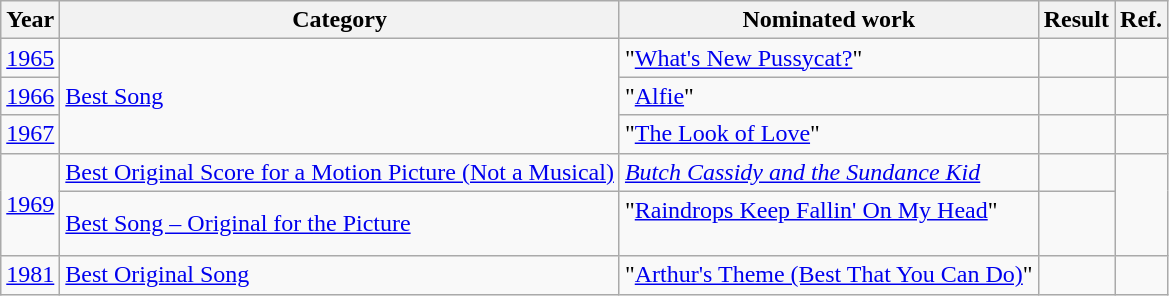<table class="wikitable">
<tr>
<th>Year</th>
<th>Category</th>
<th>Nominated work</th>
<th>Result</th>
<th>Ref.</th>
</tr>
<tr>
<td><a href='#'>1965</a></td>
<td rowspan="3"><a href='#'>Best Song</a></td>
<td>"<a href='#'>What's New Pussycat?</a>"  <br> </td>
<td></td>
<td align="center"></td>
</tr>
<tr>
<td><a href='#'>1966</a></td>
<td>"<a href='#'>Alfie</a>"  <br> </td>
<td></td>
<td align="center"></td>
</tr>
<tr>
<td><a href='#'>1967</a></td>
<td>"<a href='#'>The Look of Love</a>"  <br> </td>
<td></td>
<td align="center"></td>
</tr>
<tr>
<td rowspan="2"><a href='#'>1969</a></td>
<td><a href='#'>Best Original Score for a Motion Picture (Not a Musical)</a></td>
<td><em><a href='#'>Butch Cassidy and the Sundance Kid</a></em></td>
<td></td>
<td align="center" rowspan="2"></td>
</tr>
<tr>
<td><a href='#'>Best Song – Original for the Picture</a></td>
<td>"<a href='#'>Raindrops Keep Fallin' On My Head</a>" <br>  <br> </td>
<td></td>
</tr>
<tr>
<td><a href='#'>1981</a></td>
<td><a href='#'>Best Original Song</a></td>
<td>"<a href='#'>Arthur's Theme (Best That You Can Do)</a>"  <br> </td>
<td></td>
<td align="center"></td>
</tr>
</table>
